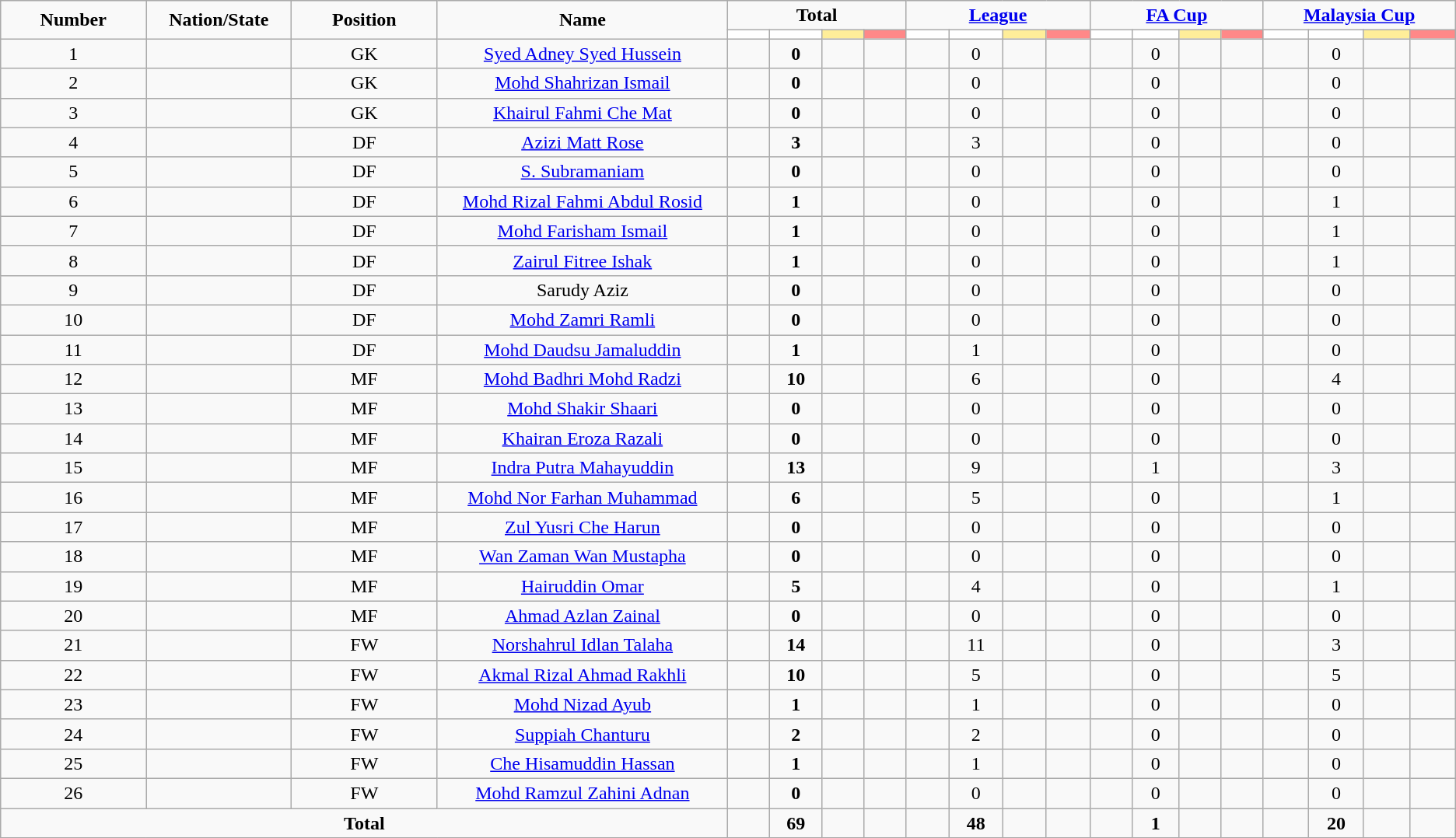<table class="wikitable" style="font-size: 100%; text-align: center;">
<tr>
<td rowspan="2" width="10%" align="center"><strong>Number</strong></td>
<td rowspan="2" width="10%" align="center"><strong>Nation/State</strong></td>
<td rowspan="2" width="10%" align="center"><strong>Position</strong></td>
<td rowspan="2" width="20%" align="center"><strong>Name</strong></td>
<td colspan="4" align="center"><strong>Total </strong></td>
<td colspan="4" align="center"><strong><a href='#'>League</a></strong></td>
<td colspan="4" align="center"><strong><a href='#'>FA Cup</a></strong></td>
<td colspan="4" align="center"><strong><a href='#'>Malaysia Cup</a></strong></td>
</tr>
<tr>
<th width=60 style="background: #FFFFFF"></th>
<th width=60 style="background: #FFFFFF"></th>
<th width=60 style="background: #FFEE99"></th>
<th width=60 style="background: #FF8888"></th>
<th width=60 style="background: #FFFFFF"></th>
<th width=60 style="background: #FFFFFF"></th>
<th width=60 style="background: #FFEE99"></th>
<th width=60 style="background: #FF8888"></th>
<th width=60 style="background: #FFFFFF"></th>
<th width=60 style="background: #FFFFFF"></th>
<th width=60 style="background: #FFEE99"></th>
<th width=60 style="background: #FF8888"></th>
<th width=60 style="background: #FFFFFF"></th>
<th width=60 style="background: #FFFFFF"></th>
<th width=60 style="background: #FFEE99"></th>
<th width=60 style="background: #FF8888"></th>
</tr>
<tr>
<td>1</td>
<td> </td>
<td>GK</td>
<td><a href='#'>Syed Adney Syed Hussein</a></td>
<td><strong> </strong></td>
<td><strong>0</strong></td>
<td><strong> </strong></td>
<td><strong> </strong></td>
<td></td>
<td>0</td>
<td></td>
<td></td>
<td></td>
<td>0</td>
<td></td>
<td></td>
<td></td>
<td>0</td>
<td></td>
<td></td>
</tr>
<tr>
<td>2</td>
<td> </td>
<td>GK</td>
<td><a href='#'>Mohd Shahrizan Ismail</a></td>
<td><strong> </strong></td>
<td><strong>0</strong></td>
<td><strong> </strong></td>
<td><strong> </strong></td>
<td></td>
<td>0</td>
<td></td>
<td></td>
<td></td>
<td>0</td>
<td></td>
<td></td>
<td></td>
<td>0</td>
<td></td>
<td></td>
</tr>
<tr>
<td>3</td>
<td> </td>
<td>GK</td>
<td><a href='#'>Khairul Fahmi Che Mat</a></td>
<td><strong> </strong></td>
<td><strong>0</strong></td>
<td><strong> </strong></td>
<td><strong> </strong></td>
<td></td>
<td>0</td>
<td></td>
<td></td>
<td></td>
<td>0</td>
<td></td>
<td></td>
<td></td>
<td>0</td>
<td></td>
<td></td>
</tr>
<tr>
<td>4</td>
<td> </td>
<td>DF</td>
<td><a href='#'>Azizi Matt Rose</a></td>
<td><strong> </strong></td>
<td><strong>3</strong></td>
<td><strong> </strong></td>
<td><strong> </strong></td>
<td></td>
<td>3</td>
<td></td>
<td></td>
<td></td>
<td>0</td>
<td></td>
<td></td>
<td></td>
<td>0</td>
<td></td>
<td></td>
</tr>
<tr>
<td>5</td>
<td> </td>
<td>DF</td>
<td><a href='#'>S. Subramaniam</a></td>
<td><strong> </strong></td>
<td><strong>0</strong></td>
<td><strong> </strong></td>
<td><strong> </strong></td>
<td></td>
<td>0</td>
<td></td>
<td></td>
<td></td>
<td>0</td>
<td></td>
<td></td>
<td></td>
<td>0</td>
<td></td>
<td></td>
</tr>
<tr>
<td>6</td>
<td> </td>
<td>DF</td>
<td><a href='#'>Mohd Rizal Fahmi Abdul Rosid</a></td>
<td><strong> </strong></td>
<td><strong>1</strong></td>
<td><strong> </strong></td>
<td><strong> </strong></td>
<td></td>
<td>0</td>
<td></td>
<td></td>
<td></td>
<td>0</td>
<td></td>
<td></td>
<td></td>
<td>1</td>
<td></td>
<td></td>
</tr>
<tr>
<td>7</td>
<td> </td>
<td>DF</td>
<td><a href='#'>Mohd Farisham Ismail</a></td>
<td><strong> </strong></td>
<td><strong>1</strong></td>
<td><strong> </strong></td>
<td><strong> </strong></td>
<td></td>
<td>0</td>
<td></td>
<td></td>
<td></td>
<td>0</td>
<td></td>
<td></td>
<td></td>
<td>1</td>
<td></td>
<td></td>
</tr>
<tr>
<td>8</td>
<td> </td>
<td>DF</td>
<td><a href='#'>Zairul Fitree Ishak</a></td>
<td><strong> </strong></td>
<td><strong>1</strong></td>
<td><strong> </strong></td>
<td><strong> </strong></td>
<td></td>
<td>0</td>
<td></td>
<td></td>
<td></td>
<td>0</td>
<td></td>
<td></td>
<td></td>
<td>1</td>
<td></td>
<td></td>
</tr>
<tr>
<td>9</td>
<td> </td>
<td>DF</td>
<td>Sarudy Aziz</td>
<td><strong> </strong></td>
<td><strong>0</strong></td>
<td><strong> </strong></td>
<td><strong> </strong></td>
<td></td>
<td>0</td>
<td></td>
<td></td>
<td></td>
<td>0</td>
<td></td>
<td></td>
<td></td>
<td>0</td>
<td></td>
<td></td>
</tr>
<tr>
<td>10</td>
<td> </td>
<td>DF</td>
<td><a href='#'>Mohd Zamri Ramli</a></td>
<td><strong> </strong></td>
<td><strong>0</strong></td>
<td><strong> </strong></td>
<td><strong> </strong></td>
<td></td>
<td>0</td>
<td></td>
<td></td>
<td></td>
<td>0</td>
<td></td>
<td></td>
<td></td>
<td>0</td>
<td></td>
<td></td>
</tr>
<tr>
<td>11</td>
<td> </td>
<td>DF</td>
<td><a href='#'>Mohd Daudsu Jamaluddin</a></td>
<td><strong> </strong></td>
<td><strong>1</strong></td>
<td><strong> </strong></td>
<td><strong> </strong></td>
<td></td>
<td>1</td>
<td></td>
<td></td>
<td></td>
<td>0</td>
<td></td>
<td></td>
<td></td>
<td>0</td>
<td></td>
<td></td>
</tr>
<tr>
<td>12</td>
<td> </td>
<td>MF</td>
<td><a href='#'>Mohd Badhri Mohd Radzi</a></td>
<td><strong> </strong></td>
<td><strong>10</strong></td>
<td><strong> </strong></td>
<td><strong> </strong></td>
<td></td>
<td>6</td>
<td></td>
<td></td>
<td></td>
<td>0</td>
<td></td>
<td></td>
<td></td>
<td>4</td>
<td></td>
<td></td>
</tr>
<tr>
<td>13</td>
<td> </td>
<td>MF</td>
<td><a href='#'>Mohd Shakir Shaari</a></td>
<td><strong> </strong></td>
<td><strong>0</strong></td>
<td><strong> </strong></td>
<td><strong> </strong></td>
<td></td>
<td>0</td>
<td></td>
<td></td>
<td></td>
<td>0</td>
<td></td>
<td></td>
<td></td>
<td>0</td>
<td></td>
<td></td>
</tr>
<tr>
<td>14</td>
<td> </td>
<td>MF</td>
<td><a href='#'>Khairan Eroza Razali</a></td>
<td><strong> </strong></td>
<td><strong>0</strong></td>
<td><strong> </strong></td>
<td><strong> </strong></td>
<td></td>
<td>0</td>
<td></td>
<td></td>
<td></td>
<td>0</td>
<td></td>
<td></td>
<td></td>
<td>0</td>
<td></td>
<td></td>
</tr>
<tr>
<td>15</td>
<td> </td>
<td>MF</td>
<td><a href='#'>Indra Putra Mahayuddin</a></td>
<td><strong> </strong></td>
<td><strong>13</strong></td>
<td><strong> </strong></td>
<td><strong> </strong></td>
<td></td>
<td>9</td>
<td></td>
<td></td>
<td></td>
<td>1</td>
<td></td>
<td></td>
<td></td>
<td>3</td>
<td></td>
<td></td>
</tr>
<tr>
<td>16</td>
<td> </td>
<td>MF</td>
<td><a href='#'>Mohd Nor Farhan Muhammad</a></td>
<td><strong> </strong></td>
<td><strong>6</strong></td>
<td><strong> </strong></td>
<td><strong> </strong></td>
<td></td>
<td>5</td>
<td></td>
<td></td>
<td></td>
<td>0</td>
<td></td>
<td></td>
<td></td>
<td>1</td>
<td></td>
<td></td>
</tr>
<tr>
<td>17</td>
<td> </td>
<td>MF</td>
<td><a href='#'>Zul Yusri Che Harun</a></td>
<td><strong> </strong></td>
<td><strong>0</strong></td>
<td><strong> </strong></td>
<td><strong> </strong></td>
<td></td>
<td>0</td>
<td></td>
<td></td>
<td></td>
<td>0</td>
<td></td>
<td></td>
<td></td>
<td>0</td>
<td></td>
<td></td>
</tr>
<tr>
<td>18</td>
<td> </td>
<td>MF</td>
<td><a href='#'>Wan Zaman Wan Mustapha</a></td>
<td><strong> </strong></td>
<td><strong>0</strong></td>
<td><strong> </strong></td>
<td><strong> </strong></td>
<td></td>
<td>0</td>
<td></td>
<td></td>
<td></td>
<td>0</td>
<td></td>
<td></td>
<td></td>
<td>0</td>
<td></td>
<td></td>
</tr>
<tr>
<td>19</td>
<td> </td>
<td>MF</td>
<td><a href='#'>Hairuddin Omar</a></td>
<td><strong> </strong></td>
<td><strong>5</strong></td>
<td><strong> </strong></td>
<td><strong> </strong></td>
<td></td>
<td>4</td>
<td></td>
<td></td>
<td></td>
<td>0</td>
<td></td>
<td></td>
<td></td>
<td>1</td>
<td></td>
<td></td>
</tr>
<tr>
<td>20</td>
<td> </td>
<td>MF</td>
<td><a href='#'>Ahmad Azlan Zainal</a></td>
<td><strong> </strong></td>
<td><strong>0</strong></td>
<td><strong> </strong></td>
<td><strong> </strong></td>
<td></td>
<td>0</td>
<td></td>
<td></td>
<td></td>
<td>0</td>
<td></td>
<td></td>
<td></td>
<td>0</td>
<td></td>
<td></td>
</tr>
<tr>
<td>21</td>
<td> </td>
<td>FW</td>
<td><a href='#'>Norshahrul Idlan Talaha</a></td>
<td><strong> </strong></td>
<td><strong>14</strong></td>
<td><strong> </strong></td>
<td><strong> </strong></td>
<td></td>
<td>11</td>
<td></td>
<td></td>
<td></td>
<td>0</td>
<td></td>
<td></td>
<td></td>
<td>3</td>
<td></td>
<td></td>
</tr>
<tr>
<td>22</td>
<td> </td>
<td>FW</td>
<td><a href='#'>Akmal Rizal Ahmad Rakhli</a></td>
<td><strong> </strong></td>
<td><strong>10</strong></td>
<td><strong> </strong></td>
<td><strong> </strong></td>
<td></td>
<td>5</td>
<td></td>
<td></td>
<td></td>
<td>0</td>
<td></td>
<td></td>
<td></td>
<td>5</td>
<td></td>
<td></td>
</tr>
<tr>
<td>23</td>
<td> </td>
<td>FW</td>
<td><a href='#'>Mohd Nizad Ayub</a></td>
<td><strong> </strong></td>
<td><strong>1</strong></td>
<td><strong> </strong></td>
<td><strong> </strong></td>
<td></td>
<td>1</td>
<td></td>
<td></td>
<td></td>
<td>0</td>
<td></td>
<td></td>
<td></td>
<td>0</td>
<td></td>
<td></td>
</tr>
<tr>
<td>24</td>
<td> </td>
<td>FW</td>
<td><a href='#'>Suppiah Chanturu</a></td>
<td><strong> </strong></td>
<td><strong>2</strong></td>
<td><strong> </strong></td>
<td><strong> </strong></td>
<td></td>
<td>2</td>
<td></td>
<td></td>
<td></td>
<td>0</td>
<td></td>
<td></td>
<td></td>
<td>0</td>
<td></td>
<td></td>
</tr>
<tr>
<td>25</td>
<td> </td>
<td>FW</td>
<td><a href='#'>Che Hisamuddin Hassan</a></td>
<td><strong> </strong></td>
<td><strong>1</strong></td>
<td><strong> </strong></td>
<td><strong> </strong></td>
<td></td>
<td>1</td>
<td></td>
<td></td>
<td></td>
<td>0</td>
<td></td>
<td></td>
<td></td>
<td>0</td>
<td></td>
<td></td>
</tr>
<tr>
<td>26</td>
<td> </td>
<td>FW</td>
<td><a href='#'>Mohd Ramzul Zahini Adnan</a></td>
<td><strong> </strong></td>
<td><strong>0</strong></td>
<td><strong> </strong></td>
<td><strong> </strong></td>
<td></td>
<td>0</td>
<td></td>
<td></td>
<td></td>
<td>0</td>
<td></td>
<td></td>
<td></td>
<td>0</td>
<td></td>
<td></td>
</tr>
<tr>
<td colspan=4><strong>Total</strong></td>
<td></td>
<td align=center><strong>69</strong></td>
<td align=center></td>
<td align=center></td>
<td align=center></td>
<td align=center><strong>48</strong></td>
<td align=center></td>
<td align=center></td>
<td align=center></td>
<td align=center><strong>1</strong></td>
<td align=center></td>
<td align=center></td>
<td align=center></td>
<td align=center><strong>20</strong></td>
<td align=center></td>
<td align=center></td>
</tr>
<tr>
</tr>
</table>
